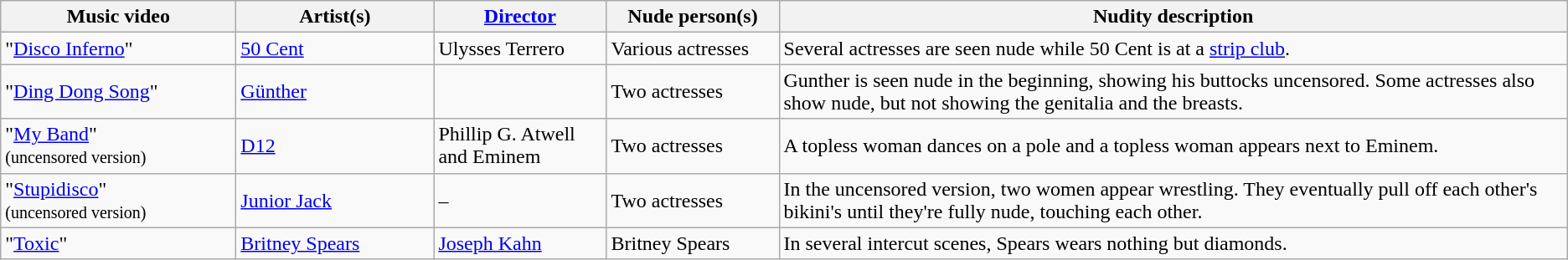<table class="wikitable">
<tr ">
<th scope="col" style="width:180px;">Music video</th>
<th scope="col" style="width:150px;">Artist(s)</th>
<th scope="col" style="width:130px;"><a href='#'>Director</a></th>
<th scope="col" style="width:130px;">Nude person(s)</th>
<th style=white-space:nowrap>Nudity description</th>
</tr>
<tr>
<td>"<a href='#'>Disco Inferno</a>"</td>
<td><a href='#'>50 Cent</a></td>
<td>Ulysses Terrero</td>
<td>Various actresses</td>
<td>Several actresses are seen nude while 50 Cent is at a <a href='#'>strip club</a>.</td>
</tr>
<tr>
<td>"<a href='#'>Ding Dong Song</a>"</td>
<td><a href='#'>Günther</a></td>
<td></td>
<td>Two actresses</td>
<td>Gunther is seen nude in the beginning, showing his buttocks uncensored. Some actresses also show nude, but not showing the genitalia and the breasts.</td>
</tr>
<tr>
<td>"<a href='#'>My Band</a>" <br><small>(uncensored version)</small></td>
<td><a href='#'>D12</a></td>
<td>Phillip G. Atwell and Eminem</td>
<td>Two actresses</td>
<td>A topless woman dances on a pole and a topless woman appears next to Eminem.</td>
</tr>
<tr>
<td>"<a href='#'>Stupidisco</a>" <br><small>(uncensored version)</small></td>
<td><a href='#'>Junior Jack</a></td>
<td>–</td>
<td>Two actresses</td>
<td>In the uncensored version, two women appear wrestling. They eventually pull off each other's bikini's until they're fully nude, touching each other.</td>
</tr>
<tr>
<td>"<a href='#'>Toxic</a>"</td>
<td><a href='#'>Britney Spears</a></td>
<td><a href='#'>Joseph Kahn</a></td>
<td>Britney Spears</td>
<td>In several intercut scenes, Spears wears nothing but diamonds.</td>
</tr>
</table>
